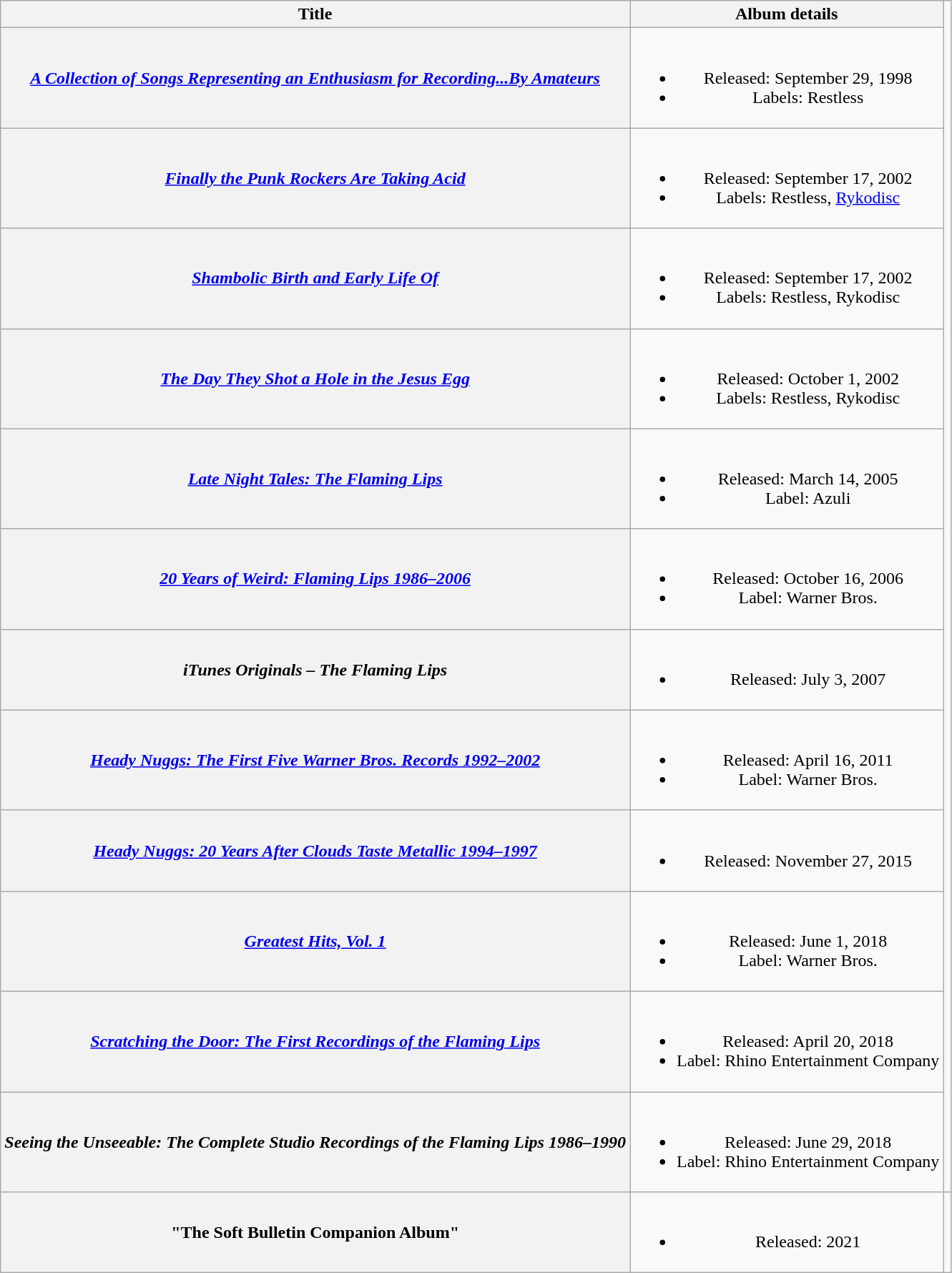<table class="wikitable plainrowheaders" style="text-align:center;">
<tr>
<th scope="col">Title</th>
<th scope="col">Album details</th>
</tr>
<tr>
<th scope="row"><em><a href='#'>A Collection of Songs Representing an Enthusiasm for Recording...By Amateurs</a></em></th>
<td><br><ul><li>Released: September 29, 1998</li><li>Labels: Restless</li></ul></td>
</tr>
<tr>
<th scope="row"><em><a href='#'>Finally the Punk Rockers Are Taking Acid</a></em></th>
<td><br><ul><li>Released: September 17, 2002</li><li>Labels: Restless, <a href='#'>Rykodisc</a></li></ul></td>
</tr>
<tr>
<th scope="row"><em><a href='#'>Shambolic Birth and Early Life Of</a></em></th>
<td><br><ul><li>Released: September 17, 2002</li><li>Labels: Restless, Rykodisc</li></ul></td>
</tr>
<tr>
<th scope="row"><em><a href='#'>The Day They Shot a Hole in the Jesus Egg</a></em></th>
<td><br><ul><li>Released: October 1, 2002</li><li>Labels: Restless, Rykodisc</li></ul></td>
</tr>
<tr>
<th scope="row"><em><a href='#'>Late Night Tales: The Flaming Lips</a></em></th>
<td><br><ul><li>Released: March 14, 2005</li><li>Label: Azuli</li></ul></td>
</tr>
<tr>
<th scope="row"><em><a href='#'>20 Years of Weird: Flaming Lips 1986–2006</a></em></th>
<td><br><ul><li>Released: October 16, 2006</li><li>Label: Warner Bros.</li></ul></td>
</tr>
<tr>
<th scope="row"><em>iTunes Originals – The Flaming Lips</em></th>
<td><br><ul><li>Released: July 3, 2007</li></ul></td>
</tr>
<tr>
<th scope="row"><em><a href='#'>Heady Nuggs: The First Five Warner Bros. Records 1992–2002</a></em></th>
<td><br><ul><li>Released: April 16, 2011</li><li>Label: Warner Bros.</li></ul></td>
</tr>
<tr>
<th scope="row"><em><a href='#'>Heady Nuggs: 20 Years After Clouds Taste Metallic 1994–1997</a></em></th>
<td><br><ul><li>Released: November 27, 2015</li></ul></td>
</tr>
<tr>
<th scope="row"><em><a href='#'>Greatest Hits, Vol. 1</a></em></th>
<td><br><ul><li>Released: June 1, 2018</li><li>Label: Warner Bros.</li></ul></td>
</tr>
<tr>
<th scope="row"><em><a href='#'>Scratching the Door: The First Recordings of the Flaming Lips</a></em></th>
<td><br><ul><li>Released: April 20, 2018</li><li>Label: Rhino Entertainment Company</li></ul></td>
</tr>
<tr>
<th scope="row"><em>Seeing the Unseeable: The Complete Studio Recordings of the Flaming Lips 1986–1990</em></th>
<td><br><ul><li>Released: June 29, 2018</li><li>Label: Rhino Entertainment Company</li></ul></td>
</tr>
<tr>
<th scope="row">"The Soft Bulletin Companion Album"</th>
<td><br><ul><li>Released: 2021</li></ul></td>
<td></td>
</tr>
</table>
